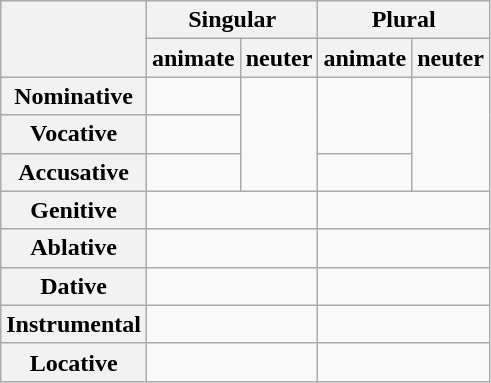<table class="wikitable">
<tr>
<th rowspan="2"></th>
<th colspan="2">Singular</th>
<th colspan="2">Plural</th>
</tr>
<tr>
<th>animate</th>
<th>neuter</th>
<th>animate</th>
<th>neuter</th>
</tr>
<tr>
<th>Nominative</th>
<td></td>
<td rowspan=3></td>
<td rowspan=2></td>
<td rowspan=3></td>
</tr>
<tr>
<th>Vocative</th>
<td></td>
</tr>
<tr>
<th>Accusative</th>
<td></td>
<td></td>
</tr>
<tr>
<th>Genitive</th>
<td colspan="2"></td>
<td colspan="2"></td>
</tr>
<tr>
<th>Ablative</th>
<td colspan="2"></td>
<td colspan="2"></td>
</tr>
<tr>
<th>Dative</th>
<td colspan="2"></td>
<td colspan="2"></td>
</tr>
<tr>
<th>Instrumental</th>
<td colspan="2"></td>
<td colspan="2"></td>
</tr>
<tr>
<th>Locative</th>
<td colspan="2"></td>
<td colspan="2"></td>
</tr>
</table>
